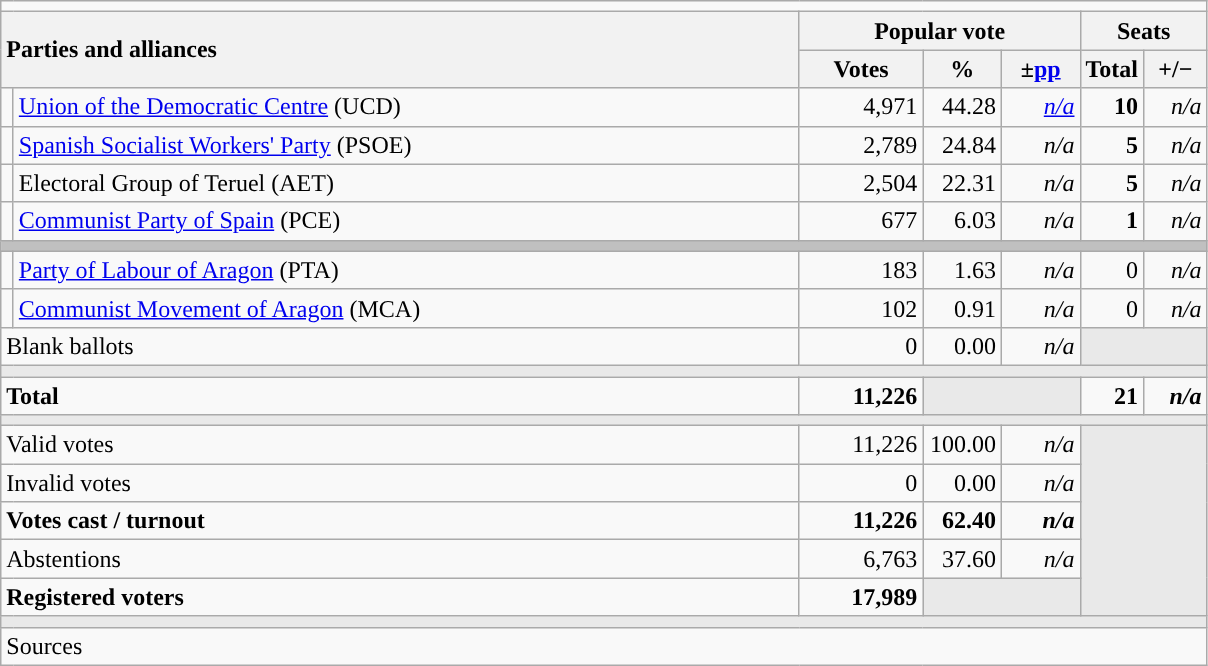<table class="wikitable" style="text-align:right;">
<tr>
<td colspan="7"></td>
</tr>
<tr>
<th style="text-align:left;" rowspan="2" colspan="2" width="525">Parties and alliances</th>
<th colspan="3">Popular vote</th>
<th colspan="2">Seats</th>
</tr>
<tr>
<th width="75">Votes</th>
<th width="45">%</th>
<th width="45">±<a href='#'>pp</a></th>
<th width="35">Total</th>
<th width="35">+/−</th>
</tr>
<tr>
<td width="1" style="color:inherit;background:"></td>
<td align="left"><a href='#'>Union of the Democratic Centre</a> (UCD)</td>
<td>4,971</td>
<td>44.28</td>
<td><em><a href='#'>n/a</a></em></td>
<td><strong>10</strong></td>
<td><em>n/a</em></td>
</tr>
<tr>
<td style="color:inherit;background:"></td>
<td align="left"><a href='#'>Spanish Socialist Workers' Party</a> (PSOE)</td>
<td>2,789</td>
<td>24.84</td>
<td><em>n/a</em></td>
<td><strong>5</strong></td>
<td><em>n/a</em></td>
</tr>
<tr>
<td style="color:inherit;background:"></td>
<td align="left">Electoral Group of Teruel (AET)</td>
<td>2,504</td>
<td>22.31</td>
<td><em>n/a</em></td>
<td><strong>5</strong></td>
<td><em>n/a</em></td>
</tr>
<tr>
<td style="color:inherit;background:"></td>
<td align="left"><a href='#'>Communist Party of Spain</a> (PCE)</td>
<td>677</td>
<td>6.03</td>
<td><em>n/a</em></td>
<td><strong>1</strong></td>
<td><em>n/a</em></td>
</tr>
<tr>
<td colspan="7" bgcolor="#C0C0C0"></td>
</tr>
<tr>
<td style="color:inherit;background:"></td>
<td align="left"><a href='#'>Party of Labour of Aragon</a> (PTA)</td>
<td>183</td>
<td>1.63</td>
<td><em>n/a</em></td>
<td>0</td>
<td><em>n/a</em></td>
</tr>
<tr>
<td style="color:inherit;background:"></td>
<td align="left"><a href='#'>Communist Movement of Aragon</a> (MCA)</td>
<td>102</td>
<td>0.91</td>
<td><em>n/a</em></td>
<td>0</td>
<td><em>n/a</em></td>
</tr>
<tr>
<td align="left" colspan="2">Blank ballots</td>
<td>0</td>
<td>0.00</td>
<td><em>n/a</em></td>
<td bgcolor="#E9E9E9" colspan="2"></td>
</tr>
<tr>
<td colspan="7" bgcolor="#E9E9E9"></td>
</tr>
<tr style="font-weight:bold;">
<td align="left" colspan="2">Total</td>
<td>11,226</td>
<td bgcolor="#E9E9E9" colspan="2"></td>
<td>21</td>
<td><em>n/a</em></td>
</tr>
<tr>
<td colspan="7" bgcolor="#E9E9E9"></td>
</tr>
<tr>
<td align="left" colspan="2">Valid votes</td>
<td>11,226</td>
<td>100.00</td>
<td><em>n/a</em></td>
<td bgcolor="#E9E9E9" colspan="2" rowspan="5"></td>
</tr>
<tr>
<td align="left" colspan="2">Invalid votes</td>
<td>0</td>
<td>0.00</td>
<td><em>n/a</em></td>
</tr>
<tr style="font-weight:bold;">
<td align="left" colspan="2">Votes cast / turnout</td>
<td>11,226</td>
<td>62.40</td>
<td><em>n/a</em></td>
</tr>
<tr>
<td align="left" colspan="2">Abstentions</td>
<td>6,763</td>
<td>37.60</td>
<td><em>n/a</em></td>
</tr>
<tr style="font-weight:bold;">
<td align="left" colspan="2">Registered voters</td>
<td>17,989</td>
<td bgcolor="#E9E9E9" colspan="2"></td>
</tr>
<tr>
<td colspan="7" bgcolor="#E9E9E9"></td>
</tr>
<tr>
<td align="left" colspan="7">Sources</td>
</tr>
</table>
